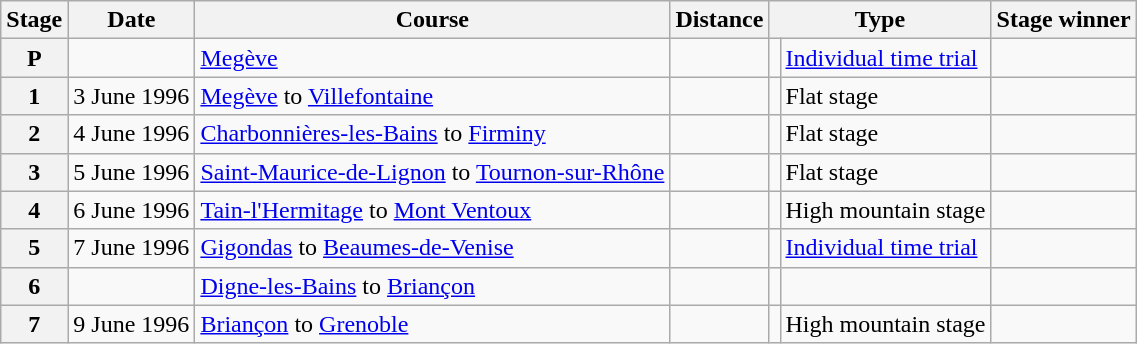<table class="wikitable">
<tr>
<th scope="col">Stage</th>
<th scope="col">Date</th>
<th scope="col">Course</th>
<th scope="col">Distance</th>
<th scope="col" colspan="2">Type</th>
<th scope="col">Stage winner</th>
</tr>
<tr>
<th scope="row" style="text-align:center;">P</th>
<td style="text-align:center;"></td>
<td><a href='#'>Megève</a></td>
<td style="text-align:center;"></td>
<td></td>
<td><a href='#'>Individual time trial</a></td>
<td></td>
</tr>
<tr>
<th scope="row" style="text-align:center;">1</th>
<td style="text-align:center;">3 June 1996</td>
<td><a href='#'>Megève</a> to <a href='#'>Villefontaine</a></td>
<td style="text-align:center;"></td>
<td></td>
<td>Flat stage</td>
<td></td>
</tr>
<tr>
<th scope="row" style="text-align:center;">2</th>
<td style="text-align:center;">4 June 1996</td>
<td><a href='#'>Charbonnières-les-Bains</a> to <a href='#'>Firminy</a></td>
<td style="text-align:center;"></td>
<td></td>
<td>Flat stage</td>
<td></td>
</tr>
<tr>
<th scope="row" style="text-align:center;">3</th>
<td style="text-align:center;">5 June 1996</td>
<td><a href='#'>Saint-Maurice-de-Lignon</a> to <a href='#'>Tournon-sur-Rhône</a></td>
<td style="text-align:center;"></td>
<td></td>
<td>Flat stage</td>
<td></td>
</tr>
<tr>
<th scope="row" style="text-align:center;">4</th>
<td style="text-align:center;">6 June 1996</td>
<td><a href='#'>Tain-l'Hermitage</a> to <a href='#'>Mont Ventoux</a></td>
<td style="text-align:center;"></td>
<td></td>
<td>High mountain stage</td>
<td></td>
</tr>
<tr>
<th scope="row" style="text-align:center;">5</th>
<td style="text-align:center;">7 June 1996</td>
<td><a href='#'>Gigondas</a> to <a href='#'>Beaumes-de-Venise</a></td>
<td style="text-align:center;"></td>
<td></td>
<td><a href='#'>Individual time trial</a></td>
<td></td>
</tr>
<tr>
<th scope="row" style="text-align:center;">6</th>
<td style="text-align:center;"></td>
<td><a href='#'>Digne-les-Bains</a> to <a href='#'>Briançon</a></td>
<td style="text-align:center;"></td>
<td></td>
<td></td>
<td></td>
</tr>
<tr>
<th scope="row" style="text-align:center;">7</th>
<td style="text-align:center;">9 June 1996</td>
<td><a href='#'>Briançon</a> to <a href='#'>Grenoble</a></td>
<td style="text-align:center;"></td>
<td></td>
<td>High mountain stage</td>
<td></td>
</tr>
</table>
